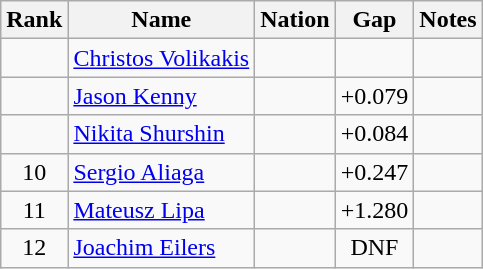<table class="wikitable sortable" style="text-align:center">
<tr>
<th>Rank</th>
<th>Name</th>
<th>Nation</th>
<th>Gap</th>
<th>Notes</th>
</tr>
<tr>
<td></td>
<td align=left><a href='#'>Christos Volikakis</a></td>
<td align=left></td>
<td></td>
<td></td>
</tr>
<tr>
<td></td>
<td align=left><a href='#'>Jason Kenny</a></td>
<td align=left></td>
<td>+0.079</td>
<td></td>
</tr>
<tr>
<td></td>
<td align=left><a href='#'>Nikita Shurshin</a></td>
<td align=left></td>
<td>+0.084</td>
<td></td>
</tr>
<tr>
<td>10</td>
<td align=left><a href='#'>Sergio Aliaga</a></td>
<td align=left></td>
<td>+0.247</td>
<td></td>
</tr>
<tr>
<td>11</td>
<td align=left><a href='#'>Mateusz Lipa</a></td>
<td align=left></td>
<td>+1.280</td>
<td></td>
</tr>
<tr>
<td>12</td>
<td align=left><a href='#'>Joachim Eilers</a></td>
<td align=left></td>
<td>DNF</td>
<td></td>
</tr>
</table>
